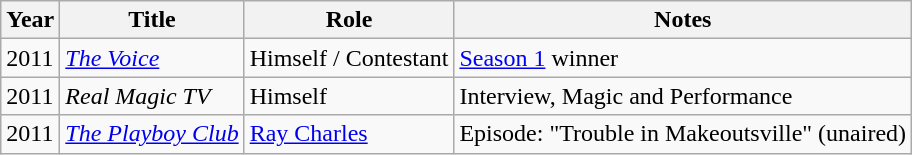<table class="wikitable sortable">
<tr>
<th>Year</th>
<th>Title</th>
<th>Role</th>
<th class="unsortable">Notes</th>
</tr>
<tr>
<td>2011</td>
<td><em><a href='#'>The Voice</a></em></td>
<td>Himself / Contestant</td>
<td><a href='#'>Season 1</a> winner</td>
</tr>
<tr>
<td>2011</td>
<td><em>Real Magic TV</em></td>
<td>Himself</td>
<td>Interview, Magic and Performance</td>
</tr>
<tr>
<td>2011</td>
<td><em><a href='#'>The Playboy Club</a></em></td>
<td><a href='#'>Ray Charles</a></td>
<td>Episode: "Trouble in Makeoutsville" (unaired)</td>
</tr>
</table>
